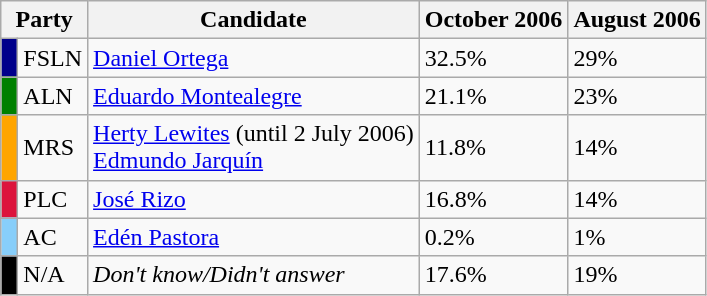<table class="wikitable">
<tr>
<th colspan=2>Party</th>
<th>Candidate</th>
<th>October 2006</th>
<th>August 2006</th>
</tr>
<tr>
<td style="background:darkblue;"> </td>
<td>FSLN</td>
<td><a href='#'>Daniel Ortega</a></td>
<td>32.5%</td>
<td>29%</td>
</tr>
<tr>
<td bgcolor=green> </td>
<td>ALN</td>
<td><a href='#'>Eduardo Montealegre</a></td>
<td>21.1%</td>
<td>23%</td>
</tr>
<tr>
<td style="background:orange;"> </td>
<td>MRS</td>
<td><a href='#'>Herty Lewites</a> (until 2 July 2006)<br><a href='#'>Edmundo Jarquín</a></td>
<td>11.8%</td>
<td>14%</td>
</tr>
<tr>
<td style="background:crimson;"> </td>
<td>PLC</td>
<td><a href='#'>José Rizo</a></td>
<td>16.8%</td>
<td>14%</td>
</tr>
<tr>
<td style="background:lightskyblue;"> </td>
<td>AC</td>
<td><a href='#'>Edén Pastora</a></td>
<td>0.2%</td>
<td>1%</td>
</tr>
<tr>
<td bgcolor=black> </td>
<td>N/A</td>
<td><em>Don't know/Didn't answer</em></td>
<td>17.6%</td>
<td>19%</td>
</tr>
</table>
